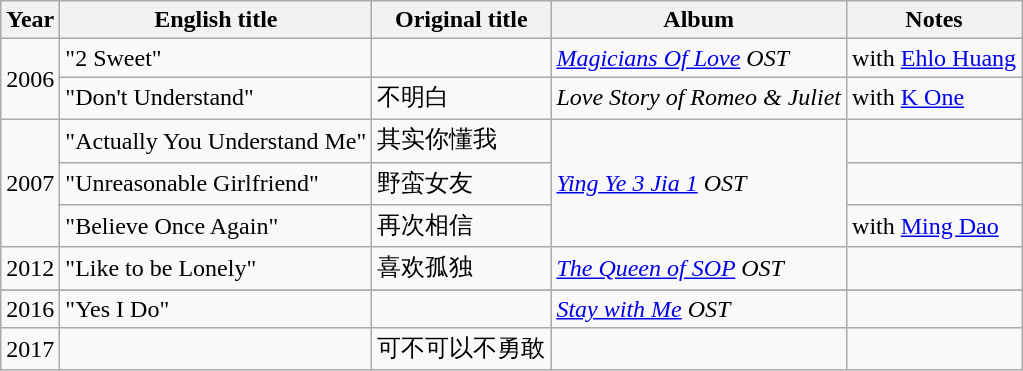<table class="wikitable sortable">
<tr>
<th>Year</th>
<th>English title</th>
<th>Original title</th>
<th class="unsortable">Album</th>
<th>Notes</th>
</tr>
<tr>
<td rowspan=2>2006</td>
<td>"2 Sweet"</td>
<td></td>
<td><em><a href='#'>Magicians Of Love</a> OST</em></td>
<td>with <a href='#'>Ehlo Huang</a></td>
</tr>
<tr>
<td>"Don't Understand"</td>
<td>不明白</td>
<td><em>Love Story of Romeo & Juliet</em></td>
<td>with <a href='#'>K One</a></td>
</tr>
<tr>
<td rowspan=3>2007</td>
<td>"Actually You Understand Me"</td>
<td>其实你懂我</td>
<td rowspan=3><em><a href='#'>Ying Ye 3 Jia 1</a> OST</em></td>
<td></td>
</tr>
<tr>
<td>"Unreasonable Girlfriend"</td>
<td>野蛮女友</td>
<td></td>
</tr>
<tr>
<td>"Believe Once Again"</td>
<td>再次相信</td>
<td>with <a href='#'>Ming Dao</a></td>
</tr>
<tr>
<td>2012</td>
<td>"Like to be Lonely"</td>
<td>喜欢孤独</td>
<td><em><a href='#'>The Queen of SOP</a> OST</em></td>
<td></td>
</tr>
<tr>
</tr>
<tr>
<td>2016</td>
<td>"Yes I Do"</td>
<td></td>
<td><em><a href='#'>Stay with Me</a> OST</em></td>
<td></td>
</tr>
<tr>
<td>2017</td>
<td></td>
<td>可不可以不勇敢</td>
<td></td>
<td></td>
</tr>
</table>
